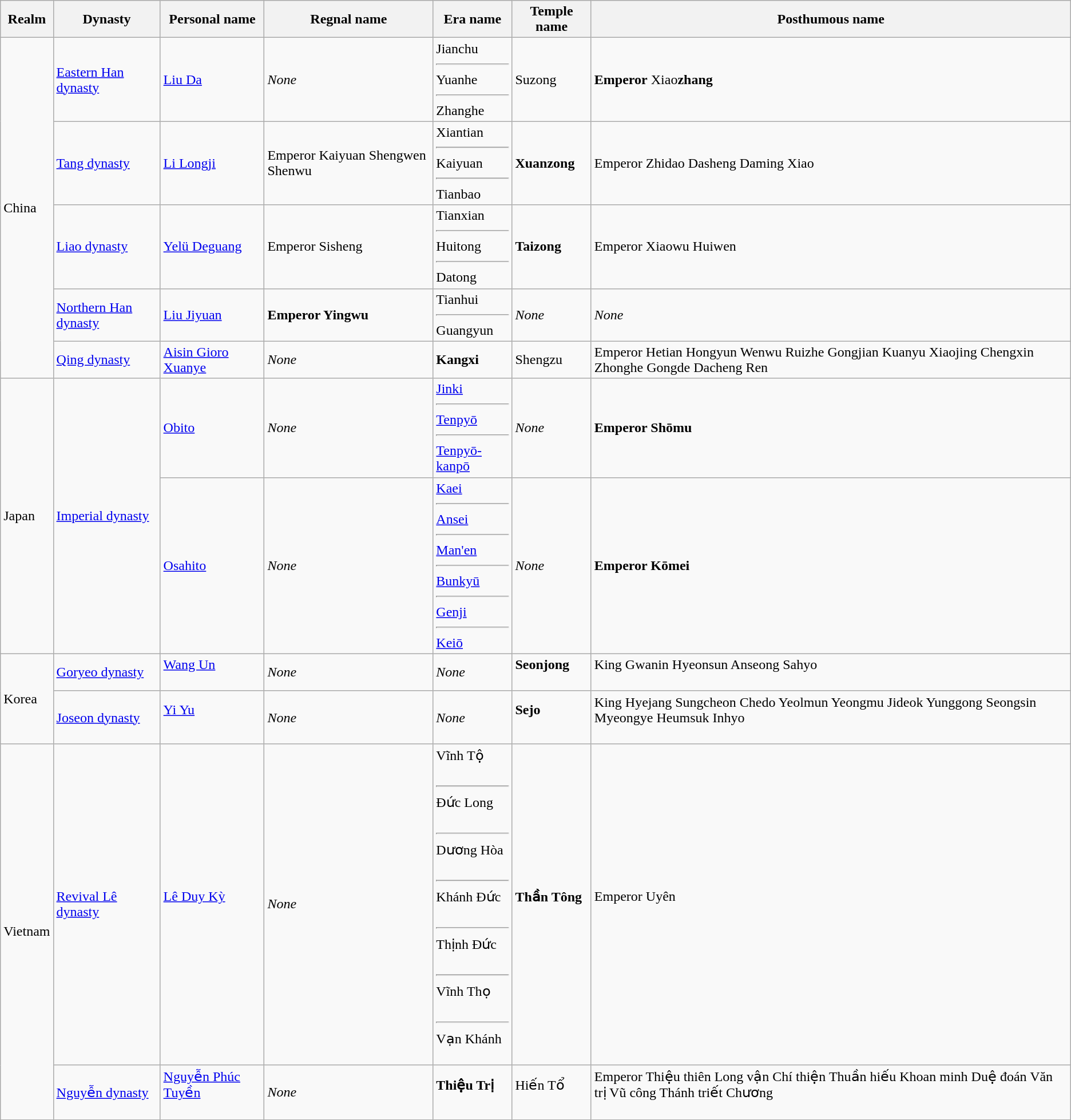<table class="wikitable">
<tr>
<th>Realm</th>
<th>Dynasty</th>
<th>Personal name</th>
<th>Regnal name</th>
<th>Era name</th>
<th>Temple name</th>
<th>Posthumous name</th>
</tr>
<tr>
<td rowspan=5>China</td>
<td><a href='#'>Eastern Han dynasty</a></td>
<td><a href='#'>Liu Da</a><br></td>
<td><em>None</em></td>
<td>Jianchu<br><hr>Yuanhe<br><hr>Zhanghe<br></td>
<td>Suzong<br></td>
<td><strong>Emperor</strong> Xiao<strong>zhang</strong><br></td>
</tr>
<tr>
<td><a href='#'>Tang dynasty</a></td>
<td><a href='#'>Li Longji</a><br></td>
<td>Emperor Kaiyuan Shengwen Shenwu<br></td>
<td>Xiantian<br><hr>Kaiyuan<br><hr>Tianbao<br></td>
<td><strong>Xuanzong</strong><br></td>
<td>Emperor Zhidao Dasheng Daming Xiao<br></td>
</tr>
<tr>
<td><a href='#'>Liao dynasty</a></td>
<td><a href='#'>Yelü Deguang</a><br></td>
<td>Emperor Sisheng<br></td>
<td>Tianxian<br><hr>Huitong<br><hr>Datong<br></td>
<td><strong>Taizong</strong><br></td>
<td>Emperor Xiaowu Huiwen<br></td>
</tr>
<tr>
<td><a href='#'>Northern Han dynasty</a></td>
<td><a href='#'>Liu Jiyuan</a><br></td>
<td><strong>Emperor Yingwu</strong><br></td>
<td>Tianhui<br><hr>Guangyun<br></td>
<td><em>None</em></td>
<td><em>None</em></td>
</tr>
<tr>
<td><a href='#'>Qing dynasty</a></td>
<td><a href='#'>Aisin Gioro Xuanye</a><br></td>
<td><em>None</em></td>
<td><strong>Kangxi</strong><br></td>
<td>Shengzu<br></td>
<td>Emperor Hetian Hongyun Wenwu Ruizhe Gongjian Kuanyu Xiaojing Chengxin Zhonghe Gongde Dacheng Ren<br></td>
</tr>
<tr>
<td rowspan=2>Japan</td>
<td rowspan=2><a href='#'>Imperial dynasty</a></td>
<td><a href='#'>Obito</a><br></td>
<td><em>None</em></td>
<td><a href='#'>Jinki</a><br><hr><a href='#'>Tenpyō</a><br><hr><a href='#'>Tenpyō-kanpō</a><br></td>
<td><em>None</em></td>
<td><strong>Emperor Shōmu</strong><br></td>
</tr>
<tr>
<td><a href='#'>Osahito</a><br></td>
<td><em>None</em></td>
<td><a href='#'>Kaei</a><br><hr><a href='#'>Ansei</a><br><hr><a href='#'>Man'en</a><br><hr><a href='#'>Bunkyū</a><br><hr><a href='#'>Genji</a><br><hr><a href='#'>Keiō</a><br></td>
<td><em>None</em></td>
<td><strong>Emperor Kōmei</strong><br></td>
</tr>
<tr>
<td rowspan=2>Korea</td>
<td><a href='#'>Goryeo dynasty</a></td>
<td><a href='#'>Wang Un</a><br><br></td>
<td><em>None</em></td>
<td><em>None</em></td>
<td><strong>Seonjong</strong><br><br></td>
<td>King Gwanin Hyeonsun Anseong Sahyo<br><br></td>
</tr>
<tr>
<td><a href='#'>Joseon dynasty</a></td>
<td><a href='#'>Yi Yu</a><br><br></td>
<td><em>None</em></td>
<td><em>None</em></td>
<td><strong>Sejo</strong><br><br></td>
<td>King Hyejang Sungcheon Chedo Yeolmun Yeongmu Jideok Yunggong Seongsin Myeongye Heumsuk Inhyo<br><br></td>
</tr>
<tr>
<td rowspan=2>Vietnam</td>
<td><a href='#'>Revival Lê dynasty</a></td>
<td><a href='#'>Lê Duy Kỳ</a><br><br></td>
<td><em>None</em></td>
<td>Vĩnh Tộ<br><br><hr>Đức Long<br><br><hr>Dương Hòa<br><br><hr>Khánh Đức<br><br><hr>Thịnh Đức<br><br><hr>Vĩnh Thọ<br><br><hr>Vạn Khánh<br><br></td>
<td><strong>Thần Tông</strong><br><br></td>
<td>Emperor Uyên<br><br></td>
</tr>
<tr>
<td><a href='#'>Nguyễn dynasty</a></td>
<td><a href='#'>Nguyễn Phúc Tuyền</a><br><br></td>
<td><em>None</em></td>
<td><strong>Thiệu Trị</strong><br><br></td>
<td>Hiến Tổ<br><br></td>
<td>Emperor Thiệu thiên Long vận Chí thiện Thuần hiếu Khoan minh Duệ đoán Văn trị Vũ công Thánh triết Chương<br><br></td>
</tr>
</table>
